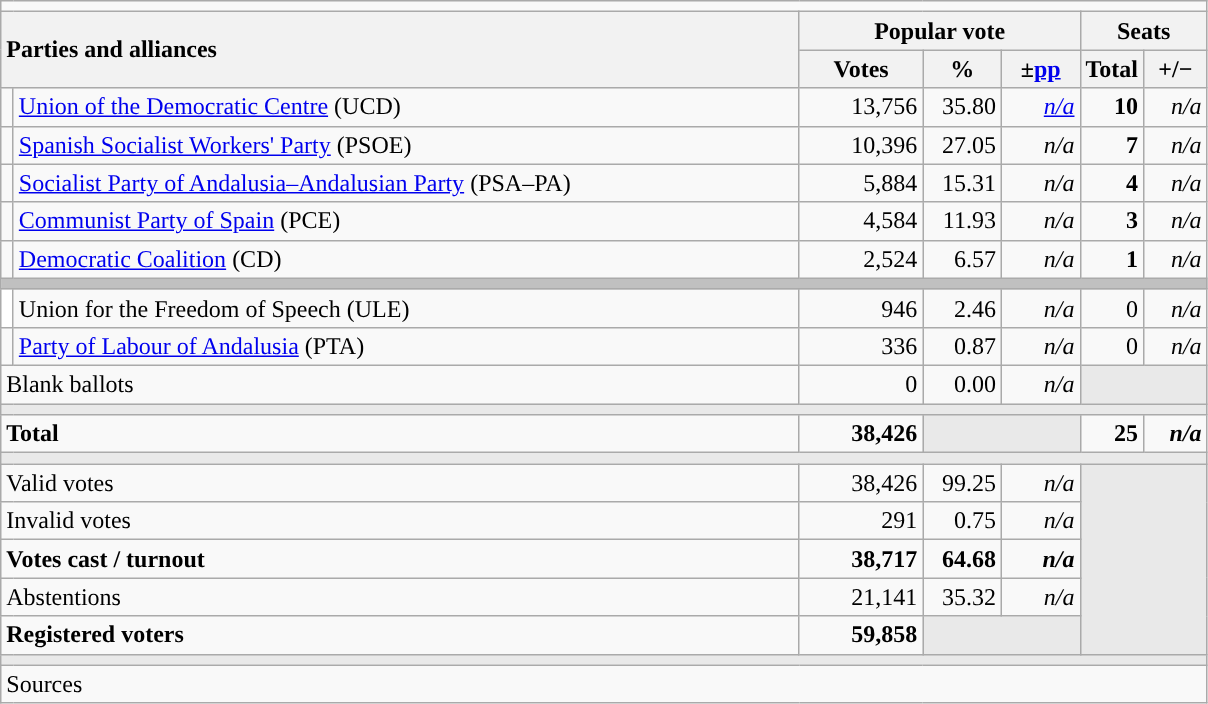<table class="wikitable" style="text-align:right;">
<tr>
<td colspan="7"></td>
</tr>
<tr>
<th style="text-align:left;" rowspan="2" colspan="2" width="525">Parties and alliances</th>
<th colspan="3">Popular vote</th>
<th colspan="2">Seats</th>
</tr>
<tr>
<th width="75">Votes</th>
<th width="45">%</th>
<th width="45">±<a href='#'>pp</a></th>
<th width="35">Total</th>
<th width="35">+/−</th>
</tr>
<tr>
<td width="1" style="color:inherit;background:"></td>
<td align="left"><a href='#'>Union of the Democratic Centre</a> (UCD)</td>
<td>13,756</td>
<td>35.80</td>
<td><em><a href='#'>n/a</a></em></td>
<td><strong>10</strong></td>
<td><em>n/a</em></td>
</tr>
<tr>
<td style="color:inherit;background:"></td>
<td align="left"><a href='#'>Spanish Socialist Workers' Party</a> (PSOE)</td>
<td>10,396</td>
<td>27.05</td>
<td><em>n/a</em></td>
<td><strong>7</strong></td>
<td><em>n/a</em></td>
</tr>
<tr>
<td style="color:inherit;background:"></td>
<td align="left"><a href='#'>Socialist Party of Andalusia–Andalusian Party</a> (PSA–PA)</td>
<td>5,884</td>
<td>15.31</td>
<td><em>n/a</em></td>
<td><strong>4</strong></td>
<td><em>n/a</em></td>
</tr>
<tr>
<td style="color:inherit;background:"></td>
<td align="left"><a href='#'>Communist Party of Spain</a> (PCE)</td>
<td>4,584</td>
<td>11.93</td>
<td><em>n/a</em></td>
<td><strong>3</strong></td>
<td><em>n/a</em></td>
</tr>
<tr>
<td style="color:inherit;background:"></td>
<td align="left"><a href='#'>Democratic Coalition</a> (CD)</td>
<td>2,524</td>
<td>6.57</td>
<td><em>n/a</em></td>
<td><strong>1</strong></td>
<td><em>n/a</em></td>
</tr>
<tr>
<td colspan="7" bgcolor="#C0C0C0"></td>
</tr>
<tr>
<td bgcolor="white"></td>
<td align="left">Union for the Freedom of Speech (ULE)</td>
<td>946</td>
<td>2.46</td>
<td><em>n/a</em></td>
<td>0</td>
<td><em>n/a</em></td>
</tr>
<tr>
<td style="color:inherit;background:"></td>
<td align="left"><a href='#'>Party of Labour of Andalusia</a> (PTA)</td>
<td>336</td>
<td>0.87</td>
<td><em>n/a</em></td>
<td>0</td>
<td><em>n/a</em></td>
</tr>
<tr>
<td align="left" colspan="2">Blank ballots</td>
<td>0</td>
<td>0.00</td>
<td><em>n/a</em></td>
<td bgcolor="#E9E9E9" colspan="2"></td>
</tr>
<tr>
<td colspan="7" bgcolor="#E9E9E9"></td>
</tr>
<tr style="font-weight:bold;">
<td align="left" colspan="2">Total</td>
<td>38,426</td>
<td bgcolor="#E9E9E9" colspan="2"></td>
<td>25</td>
<td><em>n/a</em></td>
</tr>
<tr>
<td colspan="7" bgcolor="#E9E9E9"></td>
</tr>
<tr>
<td align="left" colspan="2">Valid votes</td>
<td>38,426</td>
<td>99.25</td>
<td><em>n/a</em></td>
<td bgcolor="#E9E9E9" colspan="2" rowspan="5"></td>
</tr>
<tr>
<td align="left" colspan="2">Invalid votes</td>
<td>291</td>
<td>0.75</td>
<td><em>n/a</em></td>
</tr>
<tr style="font-weight:bold;">
<td align="left" colspan="2">Votes cast / turnout</td>
<td>38,717</td>
<td>64.68</td>
<td><em>n/a</em></td>
</tr>
<tr>
<td align="left" colspan="2">Abstentions</td>
<td>21,141</td>
<td>35.32</td>
<td><em>n/a</em></td>
</tr>
<tr style="font-weight:bold;">
<td align="left" colspan="2">Registered voters</td>
<td>59,858</td>
<td bgcolor="#E9E9E9" colspan="2"></td>
</tr>
<tr>
<td colspan="7" bgcolor="#E9E9E9"></td>
</tr>
<tr>
<td align="left" colspan="7">Sources</td>
</tr>
</table>
